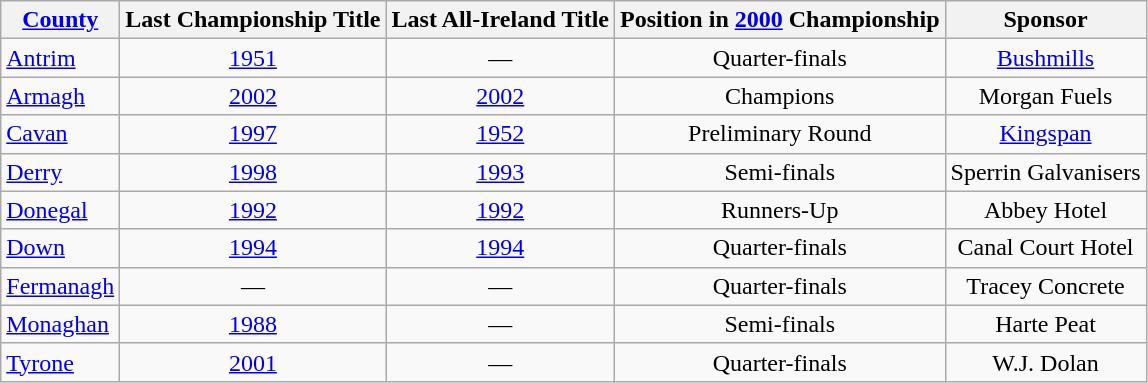<table class="wikitable sortable" style="text-align:center">
<tr>
<th><a href='#'>County</a></th>
<th>Last Championship Title</th>
<th>Last All-Ireland Title</th>
<th>Position in <a href='#'>2000</a> Championship</th>
<th>Sponsor</th>
</tr>
<tr>
<td style="text-align:left"> <a href='#'>Antrim</a></td>
<td><a href='#'>1951</a></td>
<td>—</td>
<td>Quarter-finals</td>
<td><a href='#'>Bushmills</a></td>
</tr>
<tr>
<td style="text-align:left"> <a href='#'>Armagh</a></td>
<td><a href='#'>2002</a></td>
<td><a href='#'>2002</a></td>
<td>Champions</td>
<td>Morgan Fuels</td>
</tr>
<tr>
<td style="text-align:left"> <a href='#'>Cavan</a></td>
<td><a href='#'>1997</a></td>
<td><a href='#'>1952</a></td>
<td>Preliminary Round</td>
<td><a href='#'>Kingspan</a></td>
</tr>
<tr>
<td style="text-align:left"> <a href='#'>Derry</a></td>
<td><a href='#'>1998</a></td>
<td><a href='#'>1993</a></td>
<td>Semi-finals</td>
<td>Sperrin Galvanisers</td>
</tr>
<tr>
<td style="text-align:left"> <a href='#'>Donegal</a></td>
<td><a href='#'>1992</a></td>
<td><a href='#'>1992</a></td>
<td>Runners-Up</td>
<td>Abbey Hotel</td>
</tr>
<tr>
<td style="text-align:left"> <a href='#'>Down</a></td>
<td><a href='#'>1994</a></td>
<td><a href='#'>1994</a></td>
<td>Quarter-finals</td>
<td>Canal Court Hotel</td>
</tr>
<tr>
<td style="text-align:left"> <a href='#'>Fermanagh</a></td>
<td>—</td>
<td>—</td>
<td>Quarter-finals</td>
<td>Tracey Concrete</td>
</tr>
<tr>
<td style="text-align:left"> <a href='#'>Monaghan</a></td>
<td><a href='#'>1988</a></td>
<td>—</td>
<td>Semi-finals</td>
<td>Harte Peat</td>
</tr>
<tr>
<td style="text-align:left"> <a href='#'>Tyrone</a></td>
<td><a href='#'>2001</a></td>
<td>—</td>
<td>Quarter-finals</td>
<td>W.J. Dolan</td>
</tr>
</table>
